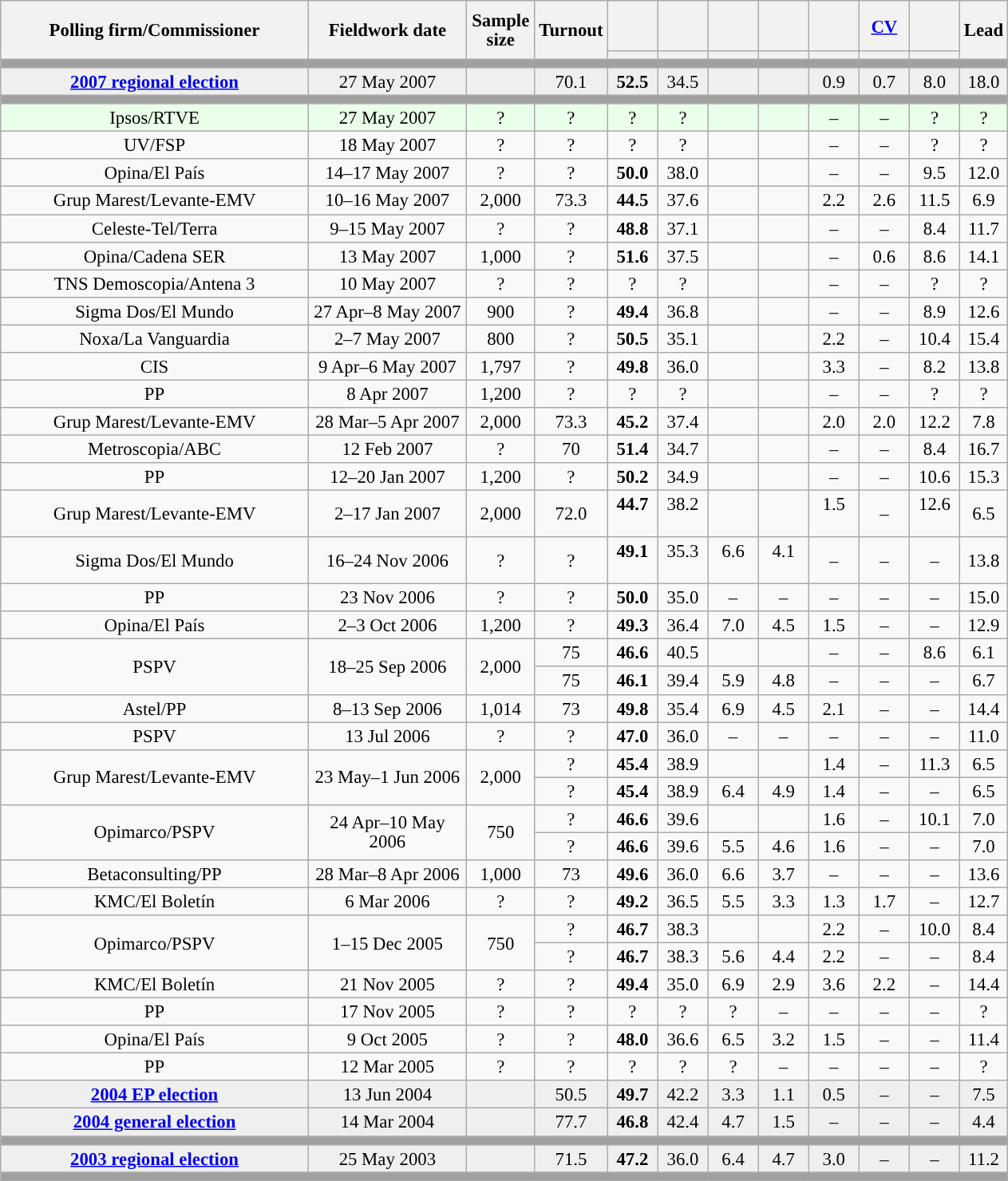<table class="wikitable collapsible collapsed" style="text-align:center; font-size:95%; line-height:16px;">
<tr style="height:42px;">
<th style="width:250px;" rowspan="2">Polling firm/Commissioner</th>
<th style="width:125px;" rowspan="2">Fieldwork date</th>
<th style="width:50px;" rowspan="2">Sample size</th>
<th style="width:45px;" rowspan="2">Turnout</th>
<th style="width:35px;"></th>
<th style="width:35px;"></th>
<th style="width:35px;"></th>
<th style="width:35px;"></th>
<th style="width:35px;"></th>
<th style="width:35px;"><a href='#'>CV</a></th>
<th style="width:35px;"></th>
<th style="width:30px;" rowspan="2">Lead</th>
</tr>
<tr>
<th style="color:inherit;background:"></th>
<th style="color:inherit;background:"></th>
<th style="color:inherit;background:"></th>
<th style="color:inherit;background:"></th>
<th style="color:inherit;background:"></th>
<th style="color:inherit;background:"></th>
<th style="color:inherit;background:"></th>
</tr>
<tr>
<td colspan="12" style="background:#A0A0A0"></td>
</tr>
<tr style="background:#EFEFEF;">
<td><strong><a href='#'>2007 regional election</a></strong></td>
<td>27 May 2007</td>
<td></td>
<td>70.1</td>
<td><strong>52.5</strong><br></td>
<td>34.5<br></td>
<td></td>
<td></td>
<td>0.9<br></td>
<td>0.7<br></td>
<td>8.0<br></td>
<td style="background:">18.0</td>
</tr>
<tr>
<td colspan="12" style="background:#A0A0A0"></td>
</tr>
<tr style="background:#EAFFEA;">
<td>Ipsos/RTVE</td>
<td>27 May 2007</td>
<td>?</td>
<td>?</td>
<td>?<br></td>
<td>?<br></td>
<td></td>
<td></td>
<td>–</td>
<td>–</td>
<td>?<br></td>
<td style="background:">?</td>
</tr>
<tr>
<td>UV/FSP</td>
<td>18 May 2007</td>
<td>?</td>
<td>?</td>
<td>?<br></td>
<td>?<br></td>
<td></td>
<td></td>
<td>–</td>
<td>–</td>
<td>?<br></td>
<td style="background:">?</td>
</tr>
<tr>
<td>Opina/El País</td>
<td>14–17 May 2007</td>
<td>?</td>
<td>?</td>
<td><strong>50.0</strong><br></td>
<td>38.0<br></td>
<td></td>
<td></td>
<td>–</td>
<td>–</td>
<td>9.5<br></td>
<td style="background:">12.0</td>
</tr>
<tr>
<td>Grup Marest/Levante-EMV</td>
<td>10–16 May 2007</td>
<td>2,000</td>
<td>73.3</td>
<td><strong>44.5</strong><br></td>
<td>37.6<br></td>
<td></td>
<td></td>
<td>2.2<br></td>
<td>2.6<br></td>
<td>11.5<br></td>
<td style="background:">6.9</td>
</tr>
<tr>
<td>Celeste-Tel/Terra</td>
<td>9–15 May 2007</td>
<td>?</td>
<td>?</td>
<td><strong>48.8</strong><br></td>
<td>37.1<br></td>
<td></td>
<td></td>
<td>–</td>
<td>–</td>
<td>8.4<br></td>
<td style="background:">11.7</td>
</tr>
<tr>
<td>Opina/Cadena SER</td>
<td>13 May 2007</td>
<td>1,000</td>
<td>?</td>
<td><strong>51.6</strong><br></td>
<td>37.5<br></td>
<td></td>
<td></td>
<td>–</td>
<td>0.6<br></td>
<td>8.6<br></td>
<td style="background:">14.1</td>
</tr>
<tr>
<td>TNS Demoscopia/Antena 3</td>
<td>10 May 2007</td>
<td>?</td>
<td>?</td>
<td>?<br></td>
<td>?<br></td>
<td></td>
<td></td>
<td>–</td>
<td>–</td>
<td>?<br></td>
<td style="background:">?</td>
</tr>
<tr>
<td>Sigma Dos/El Mundo</td>
<td>27 Apr–8 May 2007</td>
<td>900</td>
<td>?</td>
<td><strong>49.4</strong><br></td>
<td>36.8<br></td>
<td></td>
<td></td>
<td>–</td>
<td>–</td>
<td>8.9<br></td>
<td style="background:">12.6</td>
</tr>
<tr>
<td>Noxa/La Vanguardia</td>
<td>2–7 May 2007</td>
<td>800</td>
<td>?</td>
<td><strong>50.5</strong><br></td>
<td>35.1<br></td>
<td></td>
<td></td>
<td>2.2<br></td>
<td>–</td>
<td>10.4<br></td>
<td style="background:">15.4</td>
</tr>
<tr>
<td>CIS</td>
<td>9 Apr–6 May 2007</td>
<td>1,797</td>
<td>?</td>
<td><strong>49.8</strong><br></td>
<td>36.0<br></td>
<td></td>
<td></td>
<td>3.3<br></td>
<td>–</td>
<td>8.2<br></td>
<td style="background:">13.8</td>
</tr>
<tr>
<td>PP</td>
<td>8 Apr 2007</td>
<td>1,200</td>
<td>?</td>
<td>?<br></td>
<td>?<br></td>
<td></td>
<td></td>
<td>–</td>
<td>–</td>
<td>?<br></td>
<td style="background:">?</td>
</tr>
<tr>
<td>Grup Marest/Levante-EMV</td>
<td>28 Mar–5 Apr 2007</td>
<td>2,000</td>
<td>73.3</td>
<td><strong>45.2</strong><br></td>
<td>37.4<br></td>
<td></td>
<td></td>
<td>2.0<br></td>
<td>2.0<br></td>
<td>12.2<br></td>
<td style="background:">7.8</td>
</tr>
<tr>
<td>Metroscopia/ABC</td>
<td>12 Feb 2007</td>
<td>?</td>
<td>70</td>
<td><strong>51.4</strong><br></td>
<td>34.7<br></td>
<td></td>
<td></td>
<td>–</td>
<td>–</td>
<td>8.4<br></td>
<td style="background:">16.7</td>
</tr>
<tr>
<td>PP</td>
<td>12–20 Jan 2007</td>
<td>1,200</td>
<td>?</td>
<td><strong>50.2</strong><br></td>
<td>34.9<br></td>
<td></td>
<td></td>
<td>–</td>
<td>–</td>
<td>10.6<br></td>
<td style="background:">15.3</td>
</tr>
<tr>
<td>Grup Marest/Levante-EMV</td>
<td>2–17 Jan 2007</td>
<td>2,000</td>
<td>72.0</td>
<td><strong>44.7</strong><br><br></td>
<td>38.2<br><br></td>
<td></td>
<td></td>
<td>1.5<br><br></td>
<td>–</td>
<td>12.6<br><br></td>
<td style="background:">6.5</td>
</tr>
<tr>
<td>Sigma Dos/El Mundo</td>
<td>16–24 Nov 2006</td>
<td>?</td>
<td>?</td>
<td><strong>49.1</strong><br><br></td>
<td>35.3<br><br></td>
<td>6.6<br><br></td>
<td>4.1<br><br></td>
<td>–</td>
<td>–</td>
<td>–</td>
<td style="background:">13.8</td>
</tr>
<tr>
<td>PP</td>
<td>23 Nov 2006</td>
<td>?</td>
<td>?</td>
<td><strong>50.0</strong></td>
<td>35.0</td>
<td>–</td>
<td>–</td>
<td>–</td>
<td>–</td>
<td>–</td>
<td style="background:">15.0</td>
</tr>
<tr>
<td>Opina/El País</td>
<td>2–3 Oct 2006</td>
<td>1,200</td>
<td>?</td>
<td><strong>49.3</strong></td>
<td>36.4</td>
<td>7.0</td>
<td>4.5</td>
<td>1.5</td>
<td>–</td>
<td>–</td>
<td style="background:">12.9</td>
</tr>
<tr>
<td rowspan="2">PSPV</td>
<td rowspan="2">18–25 Sep 2006</td>
<td rowspan="2">2,000</td>
<td>75</td>
<td><strong>46.6</strong><br></td>
<td>40.5<br></td>
<td></td>
<td></td>
<td>–</td>
<td>–</td>
<td>8.6<br></td>
<td style="background:">6.1</td>
</tr>
<tr>
<td>75</td>
<td><strong>46.1</strong><br></td>
<td>39.4<br></td>
<td>5.9<br></td>
<td>4.8<br></td>
<td>–</td>
<td>–</td>
<td>–</td>
<td style="background:">6.7</td>
</tr>
<tr>
<td>Astel/PP</td>
<td>8–13 Sep 2006</td>
<td>1,014</td>
<td>73</td>
<td><strong>49.8</strong><br></td>
<td>35.4<br></td>
<td>6.9<br></td>
<td>4.5<br></td>
<td>2.1<br></td>
<td>–</td>
<td>–</td>
<td style="background:">14.4</td>
</tr>
<tr>
<td>PSPV</td>
<td>13 Jul 2006</td>
<td>?</td>
<td>?</td>
<td><strong>47.0</strong></td>
<td>36.0</td>
<td>–</td>
<td>–</td>
<td>–</td>
<td>–</td>
<td>–</td>
<td style="background:">11.0</td>
</tr>
<tr>
<td rowspan="2">Grup Marest/Levante-EMV</td>
<td rowspan="2">23 May–1 Jun 2006</td>
<td rowspan="2">2,000</td>
<td>?</td>
<td><strong>45.4</strong><br></td>
<td>38.9<br></td>
<td></td>
<td></td>
<td>1.4<br></td>
<td>–</td>
<td>11.3<br></td>
<td style="background:">6.5</td>
</tr>
<tr>
<td>?</td>
<td><strong>45.4</strong><br></td>
<td>38.9<br></td>
<td>6.4<br></td>
<td>4.9<br></td>
<td>1.4<br></td>
<td>–</td>
<td>–</td>
<td style="background:">6.5</td>
</tr>
<tr>
<td rowspan="2">Opimarco/PSPV</td>
<td rowspan="2">24 Apr–10 May 2006</td>
<td rowspan="2">750</td>
<td>?</td>
<td><strong>46.6</strong><br></td>
<td>39.6<br></td>
<td></td>
<td></td>
<td>1.6<br></td>
<td>–</td>
<td>10.1<br></td>
<td style="background:">7.0</td>
</tr>
<tr>
<td>?</td>
<td><strong>46.6</strong><br></td>
<td>39.6<br></td>
<td>5.5<br></td>
<td>4.6<br></td>
<td>1.6<br></td>
<td>–</td>
<td>–</td>
<td style="background:">7.0</td>
</tr>
<tr>
<td>Betaconsulting/PP</td>
<td>28 Mar–8 Apr 2006</td>
<td>1,000</td>
<td>73</td>
<td><strong>49.6</strong><br></td>
<td>36.0<br></td>
<td>6.6<br></td>
<td>3.7<br></td>
<td>–</td>
<td>–</td>
<td>–</td>
<td style="background:">13.6</td>
</tr>
<tr>
<td>KMC/El Boletín</td>
<td>6 Mar 2006</td>
<td>?</td>
<td>?</td>
<td><strong>49.2</strong></td>
<td>36.5</td>
<td>5.5</td>
<td>3.3</td>
<td>1.3</td>
<td>1.7</td>
<td>–</td>
<td style="background:">12.7</td>
</tr>
<tr>
<td rowspan="2">Opimarco/PSPV</td>
<td rowspan="2">1–15 Dec 2005</td>
<td rowspan="2">750</td>
<td>?</td>
<td><strong>46.7</strong><br></td>
<td>38.3<br></td>
<td></td>
<td></td>
<td>2.2</td>
<td>–</td>
<td>10.0<br></td>
<td style="background:">8.4</td>
</tr>
<tr>
<td>?</td>
<td><strong>46.7</strong><br></td>
<td>38.3<br></td>
<td>5.6<br></td>
<td>4.4<br></td>
<td>2.2<br></td>
<td>–</td>
<td>–</td>
<td style="background:">8.4</td>
</tr>
<tr>
<td>KMC/El Boletín</td>
<td>21 Nov 2005</td>
<td>?</td>
<td>?</td>
<td><strong>49.4</strong></td>
<td>35.0</td>
<td>6.9</td>
<td>2.9</td>
<td>3.6</td>
<td>2.2</td>
<td>–</td>
<td style="background:">14.4</td>
</tr>
<tr>
<td>PP</td>
<td>17 Nov 2005</td>
<td>?</td>
<td>?</td>
<td>?<br></td>
<td>?<br></td>
<td>?<br></td>
<td>–</td>
<td>–</td>
<td>–</td>
<td>–</td>
<td style="background:">?</td>
</tr>
<tr>
<td>Opina/El País</td>
<td>9 Oct 2005</td>
<td>?</td>
<td>?</td>
<td><strong>48.0</strong></td>
<td>36.6</td>
<td>6.5</td>
<td>3.2</td>
<td>1.5</td>
<td>–</td>
<td>–</td>
<td style="background:">11.4</td>
</tr>
<tr>
<td>PP</td>
<td>12 Mar 2005</td>
<td>?</td>
<td>?</td>
<td>?<br></td>
<td>?<br></td>
<td>?<br></td>
<td>–</td>
<td>–</td>
<td>–</td>
<td>–</td>
<td style="background:">?</td>
</tr>
<tr style="background:#EFEFEF;">
<td><strong><a href='#'>2004 EP election</a></strong></td>
<td>13 Jun 2004</td>
<td></td>
<td>50.5</td>
<td><strong>49.7</strong><br></td>
<td>42.2<br></td>
<td>3.3<br></td>
<td>1.1<br></td>
<td>0.5<br></td>
<td>–</td>
<td>–</td>
<td style="background:">7.5</td>
</tr>
<tr style="background:#EFEFEF;">
<td><strong><a href='#'>2004 general election</a></strong></td>
<td>14 Mar 2004</td>
<td></td>
<td>77.7</td>
<td><strong>46.8</strong><br></td>
<td>42.4<br></td>
<td>4.7<br></td>
<td>1.5<br></td>
<td>–</td>
<td>–</td>
<td>–</td>
<td style="background:">4.4</td>
</tr>
<tr>
<td colspan="12" style="background:#A0A0A0"></td>
</tr>
<tr style="background:#EFEFEF;">
<td><strong><a href='#'>2003 regional election</a></strong></td>
<td>25 May 2003</td>
<td></td>
<td>71.5</td>
<td><strong>47.2</strong><br></td>
<td>36.0<br></td>
<td>6.4<br></td>
<td>4.7<br></td>
<td>3.0<br></td>
<td>–</td>
<td>–</td>
<td style="background:">11.2</td>
</tr>
<tr>
<td colspan="12" style="background:#A0A0A0"></td>
</tr>
</table>
